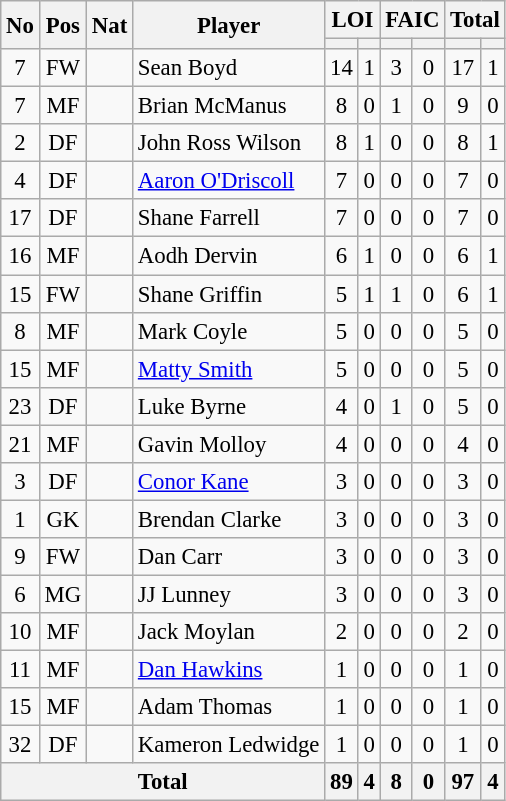<table class="wikitable" style="text-align:center; border:1px #aaa solid; font-size:95%;">
<tr>
<th rowspan="2">No</th>
<th rowspan="2">Pos</th>
<th rowspan="2">Nat</th>
<th rowspan="2">Player</th>
<th colspan="2">LOI</th>
<th colspan="2">FAIC</th>
<th colspan="2">Total</th>
</tr>
<tr>
<th></th>
<th></th>
<th></th>
<th></th>
<th></th>
<th></th>
</tr>
<tr>
<td>7</td>
<td>FW</td>
<td></td>
<td style="text-align:left;">Sean Boyd</td>
<td>14</td>
<td>1</td>
<td>3</td>
<td>0</td>
<td>17</td>
<td>1</td>
</tr>
<tr>
<td>7</td>
<td>MF</td>
<td></td>
<td style="text-align:left;">Brian McManus</td>
<td>8</td>
<td>0</td>
<td>1</td>
<td>0</td>
<td>9</td>
<td>0</td>
</tr>
<tr>
<td>2</td>
<td>DF</td>
<td></td>
<td style="text-align:left;">John Ross Wilson</td>
<td>8</td>
<td>1</td>
<td>0</td>
<td>0</td>
<td>8</td>
<td>1</td>
</tr>
<tr>
<td>4</td>
<td>DF</td>
<td></td>
<td style="text-align:left;"><a href='#'>Aaron O'Driscoll</a></td>
<td>7</td>
<td>0</td>
<td>0</td>
<td>0</td>
<td>7</td>
<td>0</td>
</tr>
<tr>
<td>17</td>
<td>DF</td>
<td></td>
<td style="text-align:left;">Shane Farrell</td>
<td>7</td>
<td>0</td>
<td>0</td>
<td>0</td>
<td>7</td>
<td>0</td>
</tr>
<tr>
<td>16</td>
<td>MF</td>
<td></td>
<td style="text-align:left;">Aodh Dervin</td>
<td>6</td>
<td>1</td>
<td>0</td>
<td>0</td>
<td>6</td>
<td>1</td>
</tr>
<tr>
<td>15</td>
<td>FW</td>
<td></td>
<td style="text-align:left;">Shane Griffin</td>
<td>5</td>
<td>1</td>
<td>1</td>
<td>0</td>
<td>6</td>
<td>1</td>
</tr>
<tr>
<td>8</td>
<td>MF</td>
<td></td>
<td style="text-align:left;">Mark Coyle</td>
<td>5</td>
<td>0</td>
<td>0</td>
<td>0</td>
<td>5</td>
<td>0</td>
</tr>
<tr>
<td>15</td>
<td>MF</td>
<td></td>
<td style="text-align:left;"><a href='#'>Matty Smith</a></td>
<td>5</td>
<td>0</td>
<td>0</td>
<td>0</td>
<td>5</td>
<td>0</td>
</tr>
<tr>
<td>23</td>
<td>DF</td>
<td></td>
<td style="text-align:left;">Luke Byrne</td>
<td>4</td>
<td>0</td>
<td>1</td>
<td>0</td>
<td>5</td>
<td>0</td>
</tr>
<tr>
<td>21</td>
<td>MF</td>
<td></td>
<td style="text-align:left;">Gavin Molloy</td>
<td>4</td>
<td>0</td>
<td>0</td>
<td>0</td>
<td>4</td>
<td>0</td>
</tr>
<tr>
<td>3</td>
<td>DF</td>
<td></td>
<td style="text-align:left;"><a href='#'>Conor Kane</a></td>
<td>3</td>
<td>0</td>
<td>0</td>
<td>0</td>
<td>3</td>
<td>0</td>
</tr>
<tr>
<td>1</td>
<td>GK</td>
<td></td>
<td style="text-align:left;">Brendan Clarke</td>
<td>3</td>
<td>0</td>
<td>0</td>
<td>0</td>
<td>3</td>
<td>0</td>
</tr>
<tr>
<td>9</td>
<td>FW</td>
<td></td>
<td style="text-align:left;">Dan Carr</td>
<td>3</td>
<td>0</td>
<td>0</td>
<td>0</td>
<td>3</td>
<td>0</td>
</tr>
<tr>
<td>6</td>
<td>MG</td>
<td></td>
<td style="text-align:left;">JJ Lunney</td>
<td>3</td>
<td>0</td>
<td>0</td>
<td>0</td>
<td>3</td>
<td>0</td>
</tr>
<tr>
<td>10</td>
<td>MF</td>
<td></td>
<td style="text-align:left;">Jack Moylan</td>
<td>2</td>
<td>0</td>
<td>0</td>
<td>0</td>
<td>2</td>
<td>0</td>
</tr>
<tr>
<td>11</td>
<td>MF</td>
<td></td>
<td style="text-align:left;"><a href='#'>Dan Hawkins</a></td>
<td>1</td>
<td>0</td>
<td>0</td>
<td>0</td>
<td>1</td>
<td>0</td>
</tr>
<tr>
<td>15</td>
<td>MF</td>
<td></td>
<td style="text-align:left;">Adam Thomas</td>
<td>1</td>
<td>0</td>
<td>0</td>
<td>0</td>
<td>1</td>
<td>0</td>
</tr>
<tr>
<td>32</td>
<td>DF</td>
<td></td>
<td style="text-align:left;">Kameron Ledwidge</td>
<td>1</td>
<td>0</td>
<td>0</td>
<td>0</td>
<td>1</td>
<td>0</td>
</tr>
<tr>
<th colspan="4">Total</th>
<th>89</th>
<th>4</th>
<th>8</th>
<th>0</th>
<th>97</th>
<th>4</th>
</tr>
</table>
